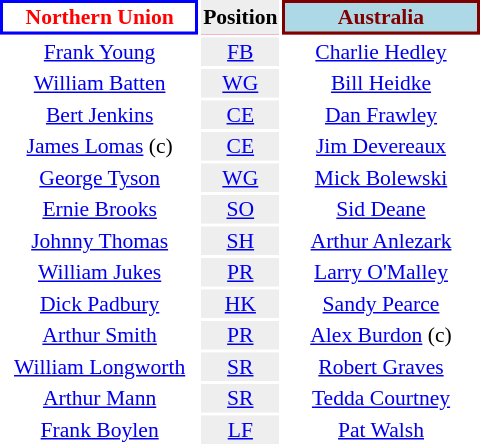<table style="float:right; font-size:90%; margin-left:1em;">
<tr style="background:#f03;">
<th align="centre"  style="width:126px; border:2px solid blue; background:white; color:red;">Northern Union</th>
<th style="text-align:center; background:#eee; color:black;">Position</th>
<th align="centre"  style="width:126px; border:2px solid maroon; background: lightblue; color: maroon">Australia</th>
</tr>
<tr>
<td style="text-align:center;"><a href='#'>Frank Young</a></td>
<td style="text-align:center; background:#eee;"><a href='#'>FB</a></td>
<td style="text-align:center;"><a href='#'>Charlie Hedley</a></td>
</tr>
<tr>
<td style="text-align:center;"><a href='#'>William Batten</a></td>
<td style="text-align:center; background:#eee;"><a href='#'>WG</a></td>
<td style="text-align:center;"><a href='#'>Bill Heidke</a></td>
</tr>
<tr>
<td style="text-align:center;"><a href='#'>Bert Jenkins</a></td>
<td style="text-align:center; background:#eee;"><a href='#'>CE</a></td>
<td style="text-align:center;"><a href='#'>Dan Frawley</a></td>
</tr>
<tr>
<td style="text-align:center;"><a href='#'>James Lomas</a> (c)</td>
<td style="text-align:center; background:#eee;"><a href='#'>CE</a></td>
<td style="text-align:center;"><a href='#'>Jim Devereaux</a></td>
</tr>
<tr>
<td style="text-align:center;"><a href='#'>George Tyson</a></td>
<td style="text-align:center; background:#eee;"><a href='#'>WG</a></td>
<td style="text-align:center;"><a href='#'>Mick Bolewski</a></td>
</tr>
<tr>
<td style="text-align:center;"><a href='#'>Ernie Brooks</a></td>
<td style="text-align:center; background:#eee;"><a href='#'>SO</a></td>
<td style="text-align:center;"><a href='#'>Sid Deane</a></td>
</tr>
<tr>
<td style="text-align:center;"><a href='#'>Johnny Thomas</a></td>
<td style="text-align:center; background:#eee;"><a href='#'>SH</a></td>
<td style="text-align:center;"><a href='#'>Arthur Anlezark</a></td>
</tr>
<tr>
<td style="text-align:center;"><a href='#'>William Jukes</a></td>
<td style="text-align:center; background:#eee;"><a href='#'>PR</a></td>
<td style="text-align:center;"><a href='#'>Larry O'Malley</a></td>
</tr>
<tr>
<td style="text-align:center;"><a href='#'>Dick Padbury</a></td>
<td style="text-align:center; background:#eee;"><a href='#'>HK</a></td>
<td style="text-align:center;"><a href='#'>Sandy Pearce</a></td>
</tr>
<tr>
<td style="text-align:center;"><a href='#'>Arthur Smith</a></td>
<td style="text-align:center; background:#eee;"><a href='#'>PR</a></td>
<td style="text-align:center;"><a href='#'>Alex Burdon</a> (c)</td>
</tr>
<tr>
<td style="text-align:center;"><a href='#'>William Longworth</a></td>
<td style="text-align:center; background:#eee;"><a href='#'>SR</a></td>
<td style="text-align:center;"><a href='#'>Robert Graves</a></td>
</tr>
<tr>
<td style="text-align:center;"><a href='#'>Arthur Mann</a></td>
<td style="text-align:center; background:#eee;"><a href='#'>SR</a></td>
<td style="text-align:center;"><a href='#'>Tedda Courtney</a></td>
</tr>
<tr>
<td style="text-align:center;"><a href='#'>Frank Boylen</a></td>
<td style="text-align:center; background:#eee;"><a href='#'>LF</a></td>
<td style="text-align:center;"><a href='#'>Pat Walsh</a></td>
</tr>
<tr style="text-align:center;">
</tr>
</table>
